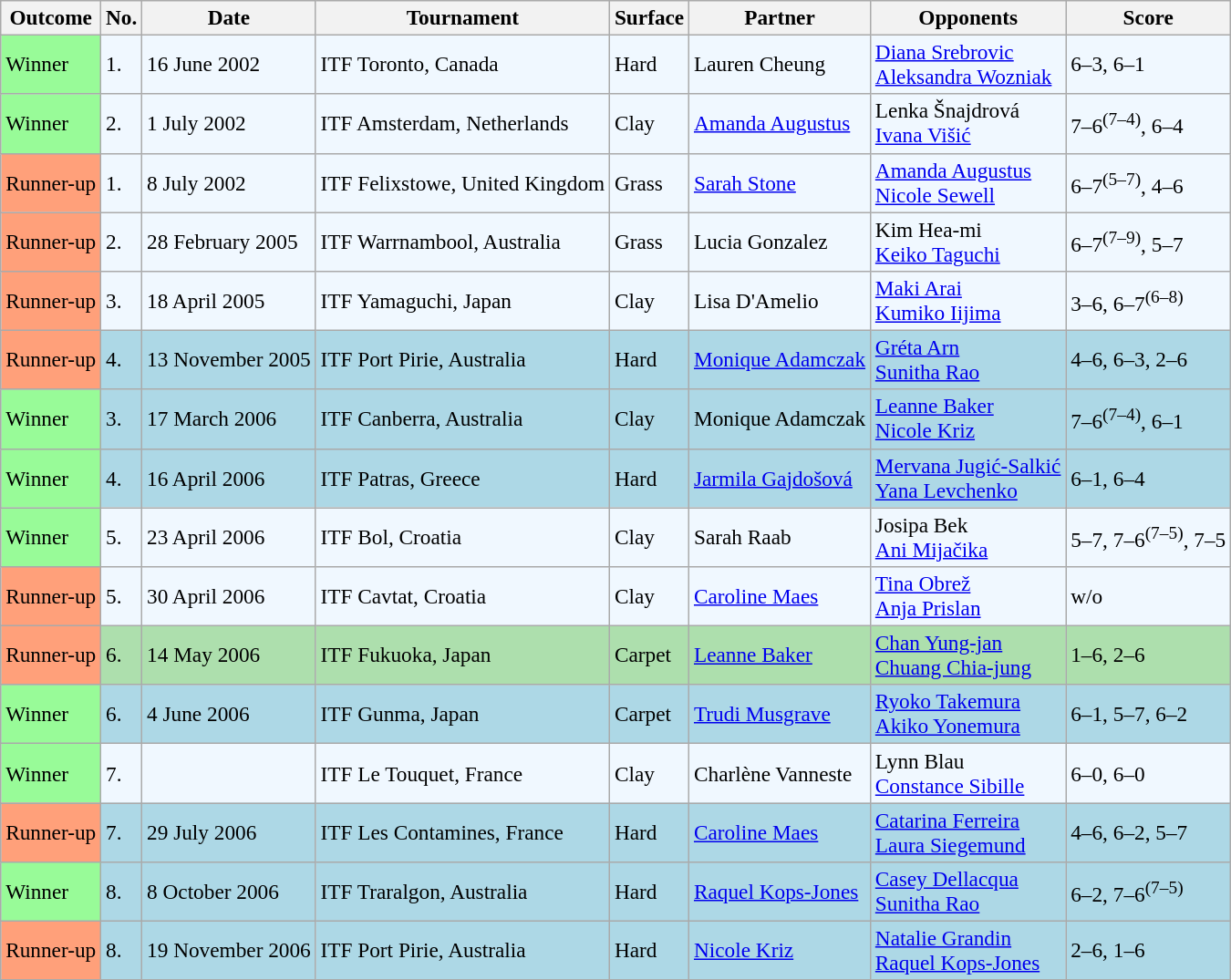<table class="sortable wikitable" style=font-size:97%>
<tr>
<th>Outcome</th>
<th>No.</th>
<th>Date</th>
<th>Tournament</th>
<th>Surface</th>
<th>Partner</th>
<th>Opponents</th>
<th class="unsortable">Score</th>
</tr>
<tr style="background:#f0f8ff;">
<td bgcolor="98FB98">Winner</td>
<td>1.</td>
<td>16 June 2002</td>
<td>ITF Toronto, Canada</td>
<td>Hard</td>
<td> Lauren Cheung</td>
<td> <a href='#'>Diana Srebrovic</a> <br>  <a href='#'>Aleksandra Wozniak</a></td>
<td>6–3, 6–1</td>
</tr>
<tr style="background:#f0f8ff;">
<td bgcolor="98FB98">Winner</td>
<td>2.</td>
<td>1 July 2002</td>
<td>ITF Amsterdam, Netherlands</td>
<td>Clay</td>
<td> <a href='#'>Amanda Augustus</a></td>
<td> Lenka Šnajdrová <br>  <a href='#'>Ivana Višić</a></td>
<td>7–6<sup>(7–4)</sup>, 6–4</td>
</tr>
<tr style="background:#f0f8ff;">
<td style="background:#ffa07a;">Runner-up</td>
<td>1.</td>
<td>8 July 2002</td>
<td>ITF Felixstowe, United Kingdom</td>
<td>Grass</td>
<td> <a href='#'>Sarah Stone</a></td>
<td> <a href='#'>Amanda Augustus</a> <br>  <a href='#'>Nicole Sewell</a></td>
<td>6–7<sup>(5–7)</sup>, 4–6</td>
</tr>
<tr style="background:#f0f8ff;">
<td style="background:#ffa07a;">Runner-up</td>
<td>2.</td>
<td>28 February 2005</td>
<td>ITF Warrnambool, Australia</td>
<td>Grass</td>
<td> Lucia Gonzalez</td>
<td> Kim Hea-mi <br>  <a href='#'>Keiko Taguchi</a></td>
<td>6–7<sup>(7–9)</sup>, 5–7</td>
</tr>
<tr bgcolor="#f0f8ff">
<td style="background:#ffa07a;">Runner-up</td>
<td>3.</td>
<td>18 April 2005</td>
<td>ITF Yamaguchi, Japan</td>
<td>Clay</td>
<td> Lisa D'Amelio</td>
<td> <a href='#'>Maki Arai</a> <br>  <a href='#'>Kumiko Iijima</a></td>
<td>3–6, 6–7<sup>(6–8)</sup></td>
</tr>
<tr style="background:lightblue;">
<td style="background:#ffa07a;">Runner-up</td>
<td>4.</td>
<td>13 November 2005</td>
<td>ITF Port Pirie, Australia</td>
<td>Hard</td>
<td> <a href='#'>Monique Adamczak</a></td>
<td> <a href='#'>Gréta Arn</a> <br>  <a href='#'>Sunitha Rao</a></td>
<td>4–6, 6–3, 2–6</td>
</tr>
<tr style="background:lightblue;">
<td style="background:#98fb98;">Winner</td>
<td>3.</td>
<td>17 March 2006</td>
<td>ITF Canberra, Australia</td>
<td>Clay</td>
<td> Monique Adamczak</td>
<td> <a href='#'>Leanne Baker</a> <br>  <a href='#'>Nicole Kriz</a></td>
<td>7–6<sup>(7–4)</sup>, 6–1</td>
</tr>
<tr style="background:lightblue;">
<td bgcolor=#98fb98>Winner</td>
<td>4.</td>
<td>16 April 2006</td>
<td>ITF Patras, Greece</td>
<td>Hard</td>
<td> <a href='#'>Jarmila Gajdošová</a></td>
<td> <a href='#'>Mervana Jugić-Salkić</a> <br>  <a href='#'>Yana Levchenko</a></td>
<td>6–1, 6–4</td>
</tr>
<tr bgcolor="#f0f8ff">
<td bgcolor=#98fb98>Winner</td>
<td>5.</td>
<td>23 April 2006</td>
<td>ITF Bol, Croatia</td>
<td>Clay</td>
<td> Sarah Raab</td>
<td> Josipa Bek <br>  <a href='#'>Ani Mijačika</a></td>
<td>5–7, 7–6<sup>(7–5)</sup>, 7–5</td>
</tr>
<tr bgcolor="#f0f8ff">
<td bgcolor="FFA07A">Runner-up</td>
<td>5.</td>
<td>30 April 2006</td>
<td>ITF Cavtat, Croatia</td>
<td>Clay</td>
<td> <a href='#'>Caroline Maes</a></td>
<td> <a href='#'>Tina Obrež</a> <br>  <a href='#'>Anja Prislan</a></td>
<td>w/o</td>
</tr>
<tr bgcolor="#ADDFAD">
<td bgcolor="FFA07A">Runner-up</td>
<td>6.</td>
<td>14 May 2006</td>
<td>ITF Fukuoka, Japan</td>
<td>Carpet</td>
<td> <a href='#'>Leanne Baker</a></td>
<td> <a href='#'>Chan Yung-jan</a> <br>  <a href='#'>Chuang Chia-jung</a></td>
<td>1–6, 2–6</td>
</tr>
<tr style="background:lightblue;">
<td bgcolor=#98fb98>Winner</td>
<td>6.</td>
<td>4 June 2006</td>
<td>ITF Gunma, Japan</td>
<td>Carpet</td>
<td> <a href='#'>Trudi Musgrave</a></td>
<td> <a href='#'>Ryoko Takemura</a> <br>  <a href='#'>Akiko Yonemura</a></td>
<td>6–1, 5–7, 6–2</td>
</tr>
<tr style="background:#f0f8ff;">
<td bgcolor=#98fb98>Winner</td>
<td>7.</td>
<td></td>
<td>ITF Le Touquet, France</td>
<td>Clay</td>
<td> Charlène Vanneste</td>
<td> Lynn Blau <br>  <a href='#'>Constance Sibille</a></td>
<td>6–0, 6–0</td>
</tr>
<tr style="background:lightblue;">
<td style="background:#ffa07a;">Runner-up</td>
<td>7.</td>
<td>29 July 2006</td>
<td>ITF Les Contamines, France</td>
<td>Hard</td>
<td> <a href='#'>Caroline Maes</a></td>
<td> <a href='#'>Catarina Ferreira</a> <br>  <a href='#'>Laura Siegemund</a></td>
<td>4–6, 6–2, 5–7</td>
</tr>
<tr bgcolor=lightblue>
<td bgcolor=#98fb98>Winner</td>
<td>8.</td>
<td>8 October 2006</td>
<td>ITF Traralgon, Australia</td>
<td>Hard</td>
<td> <a href='#'>Raquel Kops-Jones</a></td>
<td> <a href='#'>Casey Dellacqua</a> <br>  <a href='#'>Sunitha Rao</a></td>
<td>6–2, 7–6<sup>(7–5)</sup></td>
</tr>
<tr bgcolor=lightblue>
<td bgcolor="FFA07A">Runner-up</td>
<td>8.</td>
<td>19 November 2006</td>
<td>ITF Port Pirie, Australia</td>
<td>Hard</td>
<td> <a href='#'>Nicole Kriz</a></td>
<td> <a href='#'>Natalie Grandin</a> <br>  <a href='#'>Raquel Kops-Jones</a></td>
<td>2–6, 1–6</td>
</tr>
</table>
